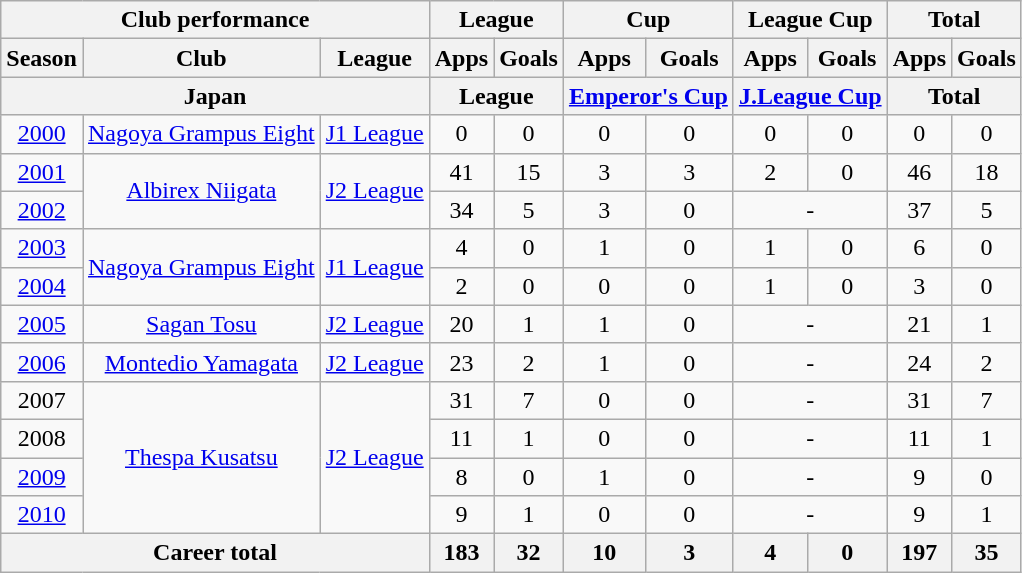<table class="wikitable" style="text-align:center">
<tr>
<th colspan=3>Club performance</th>
<th colspan=2>League</th>
<th colspan=2>Cup</th>
<th colspan=2>League Cup</th>
<th colspan=2>Total</th>
</tr>
<tr>
<th>Season</th>
<th>Club</th>
<th>League</th>
<th>Apps</th>
<th>Goals</th>
<th>Apps</th>
<th>Goals</th>
<th>Apps</th>
<th>Goals</th>
<th>Apps</th>
<th>Goals</th>
</tr>
<tr>
<th colspan=3>Japan</th>
<th colspan=2>League</th>
<th colspan=2><a href='#'>Emperor's Cup</a></th>
<th colspan=2><a href='#'>J.League Cup</a></th>
<th colspan=2>Total</th>
</tr>
<tr>
<td><a href='#'>2000</a></td>
<td><a href='#'>Nagoya Grampus Eight</a></td>
<td><a href='#'>J1 League</a></td>
<td>0</td>
<td>0</td>
<td>0</td>
<td>0</td>
<td>0</td>
<td>0</td>
<td>0</td>
<td>0</td>
</tr>
<tr>
<td><a href='#'>2001</a></td>
<td rowspan="2"><a href='#'>Albirex Niigata</a></td>
<td rowspan="2"><a href='#'>J2 League</a></td>
<td>41</td>
<td>15</td>
<td>3</td>
<td>3</td>
<td>2</td>
<td>0</td>
<td>46</td>
<td>18</td>
</tr>
<tr>
<td><a href='#'>2002</a></td>
<td>34</td>
<td>5</td>
<td>3</td>
<td>0</td>
<td colspan="2">-</td>
<td>37</td>
<td>5</td>
</tr>
<tr>
<td><a href='#'>2003</a></td>
<td rowspan="2"><a href='#'>Nagoya Grampus Eight</a></td>
<td rowspan="2"><a href='#'>J1 League</a></td>
<td>4</td>
<td>0</td>
<td>1</td>
<td>0</td>
<td>1</td>
<td>0</td>
<td>6</td>
<td>0</td>
</tr>
<tr>
<td><a href='#'>2004</a></td>
<td>2</td>
<td>0</td>
<td>0</td>
<td>0</td>
<td>1</td>
<td>0</td>
<td>3</td>
<td>0</td>
</tr>
<tr>
<td><a href='#'>2005</a></td>
<td><a href='#'>Sagan Tosu</a></td>
<td><a href='#'>J2 League</a></td>
<td>20</td>
<td>1</td>
<td>1</td>
<td>0</td>
<td colspan="2">-</td>
<td>21</td>
<td>1</td>
</tr>
<tr>
<td><a href='#'>2006</a></td>
<td><a href='#'>Montedio Yamagata</a></td>
<td><a href='#'>J2 League</a></td>
<td>23</td>
<td>2</td>
<td>1</td>
<td>0</td>
<td colspan="2">-</td>
<td>24</td>
<td>2</td>
</tr>
<tr>
<td>2007</td>
<td rowspan="4"><a href='#'>Thespa Kusatsu</a></td>
<td rowspan="4"><a href='#'>J2 League</a></td>
<td>31</td>
<td>7</td>
<td>0</td>
<td>0</td>
<td colspan="2">-</td>
<td>31</td>
<td>7</td>
</tr>
<tr>
<td>2008</td>
<td>11</td>
<td>1</td>
<td>0</td>
<td>0</td>
<td colspan="2">-</td>
<td>11</td>
<td>1</td>
</tr>
<tr>
<td><a href='#'>2009</a></td>
<td>8</td>
<td>0</td>
<td>1</td>
<td>0</td>
<td colspan="2">-</td>
<td>9</td>
<td>0</td>
</tr>
<tr>
<td><a href='#'>2010</a></td>
<td>9</td>
<td>1</td>
<td>0</td>
<td>0</td>
<td colspan="2">-</td>
<td>9</td>
<td>1</td>
</tr>
<tr>
<th colspan=3>Career total</th>
<th>183</th>
<th>32</th>
<th>10</th>
<th>3</th>
<th>4</th>
<th>0</th>
<th>197</th>
<th>35</th>
</tr>
</table>
